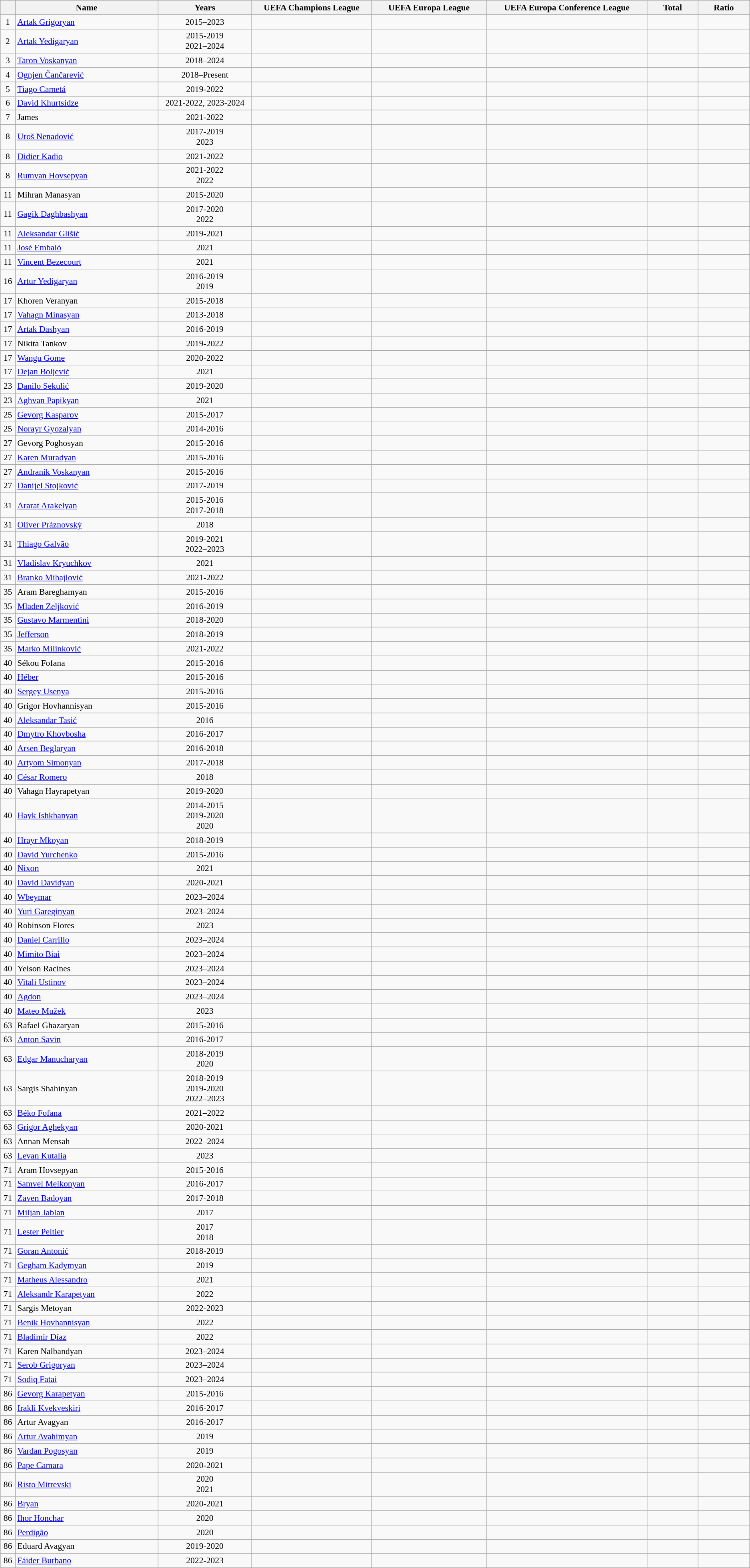<table class="wikitable sortable"  style="text-align:center; font-size:90%; ">
<tr>
<th width=20px></th>
<th width=300px>Name</th>
<th width=200px>Years</th>
<th width=250px>UEFA Champions League</th>
<th width=250px>UEFA Europa League</th>
<th width=350px>UEFA Europa Conference League</th>
<th width=100px>Total</th>
<th width=100px>Ratio</th>
</tr>
<tr>
<td>1</td>
<td align="left"> <a href='#'>Artak Grigoryan</a></td>
<td>2015–2023</td>
<td></td>
<td></td>
<td></td>
<td></td>
<td></td>
</tr>
<tr>
<td>2</td>
<td align="left"> <a href='#'>Artak Yedigaryan</a></td>
<td>2015-2019 <br> 2021–2024</td>
<td></td>
<td></td>
<td></td>
<td></td>
<td></td>
</tr>
<tr>
<td>3</td>
<td align="left"> <a href='#'>Taron Voskanyan</a></td>
<td>2018–2024</td>
<td></td>
<td></td>
<td></td>
<td></td>
<td></td>
</tr>
<tr>
<td>4</td>
<td align="left"> <a href='#'>Ognjen Čančarević</a></td>
<td>2018–Present</td>
<td></td>
<td></td>
<td></td>
<td></td>
<td></td>
</tr>
<tr>
<td>5</td>
<td align="left"> <a href='#'>Tiago Cametá</a></td>
<td>2019-2022</td>
<td></td>
<td></td>
<td></td>
<td></td>
<td></td>
</tr>
<tr>
<td>6</td>
<td align="left"> <a href='#'>David Khurtsidze</a></td>
<td>2021-2022, 2023-2024</td>
<td></td>
<td></td>
<td></td>
<td></td>
<td></td>
</tr>
<tr>
<td>7</td>
<td align="left"> James</td>
<td>2021-2022</td>
<td></td>
<td></td>
<td></td>
<td></td>
<td></td>
</tr>
<tr>
<td>8</td>
<td align="left"> <a href='#'>Uroš Nenadović</a></td>
<td>2017-2019 <br> 2023</td>
<td></td>
<td></td>
<td></td>
<td></td>
<td></td>
</tr>
<tr>
<td>8</td>
<td align="left"> <a href='#'>Didier Kadio</a></td>
<td>2021-2022</td>
<td></td>
<td></td>
<td></td>
<td></td>
<td></td>
</tr>
<tr>
<td>8</td>
<td align="left"> <a href='#'>Rumyan Hovsepyan</a></td>
<td>2021-2022 <br> 2022</td>
<td></td>
<td></td>
<td></td>
<td></td>
<td></td>
</tr>
<tr>
<td>11</td>
<td align="left"> Mihran Manasyan</td>
<td>2015-2020</td>
<td></td>
<td></td>
<td></td>
<td></td>
<td></td>
</tr>
<tr>
<td>11</td>
<td align="left"> <a href='#'>Gagik Daghbashyan</a></td>
<td>2017-2020 <br> 2022</td>
<td></td>
<td></td>
<td></td>
<td></td>
<td></td>
</tr>
<tr>
<td>11</td>
<td align="left"> <a href='#'>Aleksandar Glišić</a></td>
<td>2019-2021</td>
<td></td>
<td></td>
<td></td>
<td></td>
<td></td>
</tr>
<tr>
<td>11</td>
<td align="left"> <a href='#'>José Embaló</a></td>
<td>2021</td>
<td></td>
<td></td>
<td></td>
<td></td>
<td></td>
</tr>
<tr>
<td>11</td>
<td align="left"> <a href='#'>Vincent Bezecourt</a></td>
<td>2021</td>
<td></td>
<td></td>
<td></td>
<td></td>
<td></td>
</tr>
<tr>
<td>16</td>
<td align="left"> <a href='#'>Artur Yedigaryan</a></td>
<td>2016-2019 <br> 2019</td>
<td></td>
<td></td>
<td></td>
<td></td>
<td></td>
</tr>
<tr>
<td>17</td>
<td align="left"> Khoren Veranyan</td>
<td>2015-2018</td>
<td></td>
<td></td>
<td></td>
<td></td>
<td></td>
</tr>
<tr>
<td>17</td>
<td align="left"> <a href='#'>Vahagn Minasyan</a></td>
<td>2013-2018</td>
<td></td>
<td></td>
<td></td>
<td></td>
<td></td>
</tr>
<tr>
<td>17</td>
<td align="left"> <a href='#'>Artak Dashyan</a></td>
<td>2016-2019</td>
<td></td>
<td></td>
<td></td>
<td></td>
<td></td>
</tr>
<tr>
<td>17</td>
<td align="left"> Nikita Tankov</td>
<td>2019-2022</td>
<td></td>
<td></td>
<td></td>
<td></td>
<td></td>
</tr>
<tr>
<td>17</td>
<td align="left"> <a href='#'>Wangu Gome</a></td>
<td>2020-2022</td>
<td></td>
<td></td>
<td></td>
<td></td>
<td></td>
</tr>
<tr>
<td>17</td>
<td align="left"> <a href='#'>Dejan Boljević</a></td>
<td>2021</td>
<td></td>
<td></td>
<td></td>
<td></td>
<td></td>
</tr>
<tr>
<td>23</td>
<td align="left"> <a href='#'>Danilo Sekulić</a></td>
<td>2019-2020</td>
<td></td>
<td></td>
<td></td>
<td></td>
<td></td>
</tr>
<tr>
<td>23</td>
<td align="left"> <a href='#'>Aghvan Papikyan</a></td>
<td>2021</td>
<td></td>
<td></td>
<td></td>
<td></td>
<td></td>
</tr>
<tr>
<td>25</td>
<td align="left"> <a href='#'>Gevorg Kasparov</a></td>
<td>2015-2017</td>
<td></td>
<td></td>
<td></td>
<td></td>
<td></td>
</tr>
<tr>
<td>25</td>
<td align="left"> <a href='#'>Norayr Gyozalyan</a></td>
<td>2014-2016</td>
<td></td>
<td></td>
<td></td>
<td></td>
<td></td>
</tr>
<tr>
<td>27</td>
<td align="left"> Gevorg Poghosyan</td>
<td>2015-2016</td>
<td></td>
<td></td>
<td></td>
<td></td>
<td></td>
</tr>
<tr>
<td>27</td>
<td align="left"> <a href='#'>Karen Muradyan</a></td>
<td>2015-2016</td>
<td></td>
<td></td>
<td></td>
<td></td>
<td></td>
</tr>
<tr>
<td>27</td>
<td align="left"> <a href='#'>Andranik Voskanyan</a></td>
<td>2015-2016</td>
<td></td>
<td></td>
<td></td>
<td></td>
<td></td>
</tr>
<tr>
<td>27</td>
<td align="left"> <a href='#'>Danijel Stojković</a></td>
<td>2017-2019</td>
<td></td>
<td></td>
<td></td>
<td></td>
<td></td>
</tr>
<tr>
<td>31</td>
<td align="left"> <a href='#'>Ararat Arakelyan</a></td>
<td>2015-2016 <br> 2017-2018</td>
<td></td>
<td></td>
<td></td>
<td></td>
<td></td>
</tr>
<tr>
<td>31</td>
<td align="left"> <a href='#'>Oliver Práznovský</a></td>
<td>2018</td>
<td></td>
<td></td>
<td></td>
<td></td>
<td></td>
</tr>
<tr>
<td>31</td>
<td align="left"> <a href='#'>Thiago Galvão</a></td>
<td>2019-2021 <br> 2022–2023</td>
<td></td>
<td></td>
<td></td>
<td></td>
<td></td>
</tr>
<tr>
<td>31</td>
<td align="left"> <a href='#'>Vladislav Kryuchkov</a></td>
<td>2021</td>
<td></td>
<td></td>
<td></td>
<td></td>
<td></td>
</tr>
<tr>
<td>31</td>
<td align="left"> <a href='#'>Branko Mihajlović</a></td>
<td>2021-2022</td>
<td></td>
<td></td>
<td></td>
<td></td>
<td></td>
</tr>
<tr>
<td>35</td>
<td align="left"> Aram Bareghamyan</td>
<td>2015-2016</td>
<td></td>
<td></td>
<td></td>
<td></td>
<td></td>
</tr>
<tr>
<td>35</td>
<td align="left"> <a href='#'>Mladen Zeljković</a></td>
<td>2016-2019</td>
<td></td>
<td></td>
<td></td>
<td></td>
<td></td>
</tr>
<tr>
<td>35</td>
<td align="left"> <a href='#'>Gustavo Marmentini</a></td>
<td>2018-2020</td>
<td></td>
<td></td>
<td></td>
<td></td>
<td></td>
</tr>
<tr>
<td>35</td>
<td align="left"> <a href='#'>Jefferson</a></td>
<td>2018-2019</td>
<td></td>
<td></td>
<td></td>
<td></td>
<td></td>
</tr>
<tr>
<td>35</td>
<td align="left"> <a href='#'>Marko Milinković</a></td>
<td>2021-2022</td>
<td></td>
<td></td>
<td></td>
<td></td>
<td></td>
</tr>
<tr>
<td>40</td>
<td align="left"> Sékou Fofana</td>
<td>2015-2016</td>
<td></td>
<td></td>
<td></td>
<td></td>
<td></td>
</tr>
<tr>
<td>40</td>
<td align="left"> <a href='#'>Héber</a></td>
<td>2015-2016</td>
<td></td>
<td></td>
<td></td>
<td></td>
<td></td>
</tr>
<tr>
<td>40</td>
<td align="left"> <a href='#'>Sergey Usenya</a></td>
<td>2015-2016</td>
<td></td>
<td></td>
<td></td>
<td></td>
<td></td>
</tr>
<tr>
<td>40</td>
<td align="left"> Grigor Hovhannisyan</td>
<td>2015-2016</td>
<td></td>
<td></td>
<td></td>
<td></td>
<td></td>
</tr>
<tr>
<td>40</td>
<td align="left"> <a href='#'>Aleksandar Tasić</a></td>
<td>2016</td>
<td></td>
<td></td>
<td></td>
<td></td>
<td></td>
</tr>
<tr>
<td>40</td>
<td align="left"> <a href='#'>Dmytro Khovbosha</a></td>
<td>2016-2017</td>
<td></td>
<td></td>
<td></td>
<td></td>
<td></td>
</tr>
<tr>
<td>40</td>
<td align="left"> <a href='#'>Arsen Beglaryan</a></td>
<td>2016-2018</td>
<td></td>
<td></td>
<td></td>
<td></td>
<td></td>
</tr>
<tr>
<td>40</td>
<td align="left"> <a href='#'>Artyom Simonyan</a></td>
<td>2017-2018</td>
<td></td>
<td></td>
<td></td>
<td></td>
<td></td>
</tr>
<tr>
<td>40</td>
<td align="left"> <a href='#'>César Romero</a></td>
<td>2018</td>
<td></td>
<td></td>
<td></td>
<td></td>
<td></td>
</tr>
<tr>
<td>40</td>
<td align="left"> Vahagn Hayrapetyan</td>
<td>2019-2020</td>
<td></td>
<td></td>
<td></td>
<td></td>
<td></td>
</tr>
<tr>
<td>40</td>
<td align="left"> <a href='#'>Hayk Ishkhanyan</a></td>
<td>2014-2015 <br> 2019-2020 <br> 2020</td>
<td></td>
<td></td>
<td></td>
<td></td>
<td></td>
</tr>
<tr>
<td>40</td>
<td align="left"> <a href='#'>Hrayr Mkoyan</a></td>
<td>2018-2019</td>
<td></td>
<td></td>
<td></td>
<td></td>
<td></td>
</tr>
<tr>
<td>40</td>
<td align="left"> <a href='#'>David Yurchenko</a></td>
<td>2015-2016</td>
<td></td>
<td></td>
<td></td>
<td></td>
<td></td>
</tr>
<tr>
<td>40</td>
<td align="left"> <a href='#'>Nixon</a></td>
<td>2021</td>
<td></td>
<td></td>
<td></td>
<td></td>
<td></td>
</tr>
<tr>
<td>40</td>
<td align="left"> <a href='#'>David Davidyan</a></td>
<td>2020-2021</td>
<td></td>
<td></td>
<td></td>
<td></td>
<td></td>
</tr>
<tr>
<td>40</td>
<td align="left"> <a href='#'>Wbeymar</a></td>
<td>2023–2024</td>
<td></td>
<td></td>
<td></td>
<td></td>
<td></td>
</tr>
<tr>
<td>40</td>
<td align="left"> <a href='#'>Yuri Gareginyan</a></td>
<td>2023–2024</td>
<td></td>
<td></td>
<td></td>
<td></td>
<td></td>
</tr>
<tr>
<td>40</td>
<td align="left"> Robinson Flores</td>
<td>2023</td>
<td></td>
<td></td>
<td></td>
<td></td>
<td></td>
</tr>
<tr>
<td>40</td>
<td align="left"> <a href='#'>Daniel Carrillo</a></td>
<td>2023–2024</td>
<td></td>
<td></td>
<td></td>
<td></td>
<td></td>
</tr>
<tr>
<td>40</td>
<td align="left"> <a href='#'>Mimito Biai</a></td>
<td>2023–2024</td>
<td></td>
<td></td>
<td></td>
<td></td>
<td></td>
</tr>
<tr>
<td>40</td>
<td align="left"> Yeison Racines</td>
<td>2023–2024</td>
<td></td>
<td></td>
<td></td>
<td></td>
<td></td>
</tr>
<tr>
<td>40</td>
<td align="left"> <a href='#'>Vitali Ustinov</a></td>
<td>2023–2024</td>
<td></td>
<td></td>
<td></td>
<td></td>
<td></td>
</tr>
<tr>
<td>40</td>
<td align="left"> <a href='#'>Agdon</a></td>
<td>2023–2024</td>
<td></td>
<td></td>
<td></td>
<td></td>
<td></td>
</tr>
<tr>
<td>40</td>
<td align="left"> <a href='#'>Mateo Mužek</a></td>
<td>2023</td>
<td></td>
<td></td>
<td></td>
<td></td>
<td></td>
</tr>
<tr>
<td>63</td>
<td align="left"> Rafael Ghazaryan</td>
<td>2015-2016</td>
<td></td>
<td></td>
<td></td>
<td></td>
<td></td>
</tr>
<tr>
<td>63</td>
<td align="left"> <a href='#'>Anton Savin</a></td>
<td>2016-2017</td>
<td></td>
<td></td>
<td></td>
<td></td>
<td></td>
</tr>
<tr>
<td>63</td>
<td align="left"> <a href='#'>Edgar Manucharyan</a></td>
<td>2018-2019 <br> 2020</td>
<td></td>
<td></td>
<td></td>
<td></td>
<td></td>
</tr>
<tr>
<td>63</td>
<td align="left"> Sargis Shahinyan</td>
<td>2018-2019 <br> 2019-2020 <br> 2022–2023</td>
<td></td>
<td></td>
<td></td>
<td></td>
<td></td>
</tr>
<tr>
<td>63</td>
<td align="left"> <a href='#'>Béko Fofana</a></td>
<td>2021–2022</td>
<td></td>
<td></td>
<td></td>
<td></td>
<td></td>
</tr>
<tr>
<td>63</td>
<td align="left"> <a href='#'>Grigor Aghekyan</a></td>
<td>2020-2021</td>
<td></td>
<td></td>
<td></td>
<td></td>
<td></td>
</tr>
<tr>
<td>63</td>
<td align="left"> Annan Mensah</td>
<td>2022–2024</td>
<td></td>
<td></td>
<td></td>
<td></td>
<td></td>
</tr>
<tr>
<td>63</td>
<td align="left"> <a href='#'>Levan Kutalia</a></td>
<td>2023</td>
<td></td>
<td></td>
<td></td>
<td></td>
<td></td>
</tr>
<tr>
<td>71</td>
<td align="left"> Aram Hovsepyan</td>
<td>2015-2016</td>
<td></td>
<td></td>
<td></td>
<td></td>
<td></td>
</tr>
<tr>
<td>71</td>
<td align="left"> <a href='#'>Samvel Melkonyan</a></td>
<td>2016-2017</td>
<td></td>
<td></td>
<td></td>
<td></td>
<td></td>
</tr>
<tr>
<td>71</td>
<td align="left"> <a href='#'>Zaven Badoyan</a></td>
<td>2017-2018</td>
<td></td>
<td></td>
<td></td>
<td></td>
<td></td>
</tr>
<tr>
<td>71</td>
<td align="left"> <a href='#'>Miljan Jablan</a></td>
<td>2017</td>
<td></td>
<td></td>
<td></td>
<td></td>
<td></td>
</tr>
<tr>
<td>71</td>
<td align="left"> <a href='#'>Lester Peltier</a></td>
<td>2017 <br> 2018</td>
<td></td>
<td></td>
<td></td>
<td></td>
<td></td>
</tr>
<tr>
<td>71</td>
<td align="left"> <a href='#'>Goran Antonić</a></td>
<td>2018-2019</td>
<td></td>
<td></td>
<td></td>
<td></td>
<td></td>
</tr>
<tr>
<td>71</td>
<td align="left"> <a href='#'>Gegham Kadymyan</a></td>
<td>2019</td>
<td></td>
<td></td>
<td></td>
<td></td>
<td></td>
</tr>
<tr>
<td>71</td>
<td align="left"> <a href='#'>Matheus Alessandro</a></td>
<td>2021</td>
<td></td>
<td></td>
<td></td>
<td></td>
<td></td>
</tr>
<tr>
<td>71</td>
<td align="left"> <a href='#'>Aleksandr Karapetyan</a></td>
<td>2022</td>
<td></td>
<td></td>
<td></td>
<td></td>
<td></td>
</tr>
<tr>
<td>71</td>
<td align="left"> Sargis Metoyan</td>
<td>2022-2023</td>
<td></td>
<td></td>
<td></td>
<td></td>
<td></td>
</tr>
<tr>
<td>71</td>
<td align="left"> <a href='#'>Benik Hovhannisyan</a></td>
<td>2022</td>
<td></td>
<td></td>
<td></td>
<td></td>
<td></td>
</tr>
<tr>
<td>71</td>
<td align="left"> <a href='#'>Bladimir Díaz</a></td>
<td>2022</td>
<td></td>
<td></td>
<td></td>
<td></td>
<td></td>
</tr>
<tr>
<td>71</td>
<td align="left"> Karen Nalbandyan</td>
<td>2023–2024</td>
<td></td>
<td></td>
<td></td>
<td></td>
<td></td>
</tr>
<tr>
<td>71</td>
<td align="left"> <a href='#'>Serob Grigoryan</a></td>
<td>2023–2024</td>
<td></td>
<td></td>
<td></td>
<td></td>
<td></td>
</tr>
<tr>
<td>71</td>
<td align="left"> <a href='#'>Sodiq Fatai</a></td>
<td>2023–2024</td>
<td></td>
<td></td>
<td></td>
<td></td>
<td></td>
</tr>
<tr>
<td>86</td>
<td align="left"> <a href='#'>Gevorg Karapetyan</a></td>
<td>2015-2016</td>
<td></td>
<td></td>
<td></td>
<td></td>
<td></td>
</tr>
<tr>
<td>86</td>
<td align="left"> <a href='#'>Irakli Kvekveskiri</a></td>
<td>2016-2017</td>
<td></td>
<td></td>
<td></td>
<td></td>
<td></td>
</tr>
<tr>
<td>86</td>
<td align="left"> Artur Avagyan</td>
<td>2016-2017</td>
<td></td>
<td></td>
<td></td>
<td></td>
<td></td>
</tr>
<tr>
<td>86</td>
<td align="left"> <a href='#'>Artur Avahimyan</a></td>
<td>2019</td>
<td></td>
<td></td>
<td></td>
<td></td>
<td></td>
</tr>
<tr>
<td>86</td>
<td align="left"> <a href='#'>Vardan Pogosyan</a></td>
<td>2019</td>
<td></td>
<td></td>
<td></td>
<td></td>
<td></td>
</tr>
<tr>
<td>86</td>
<td align="left"> <a href='#'>Pape Camara</a></td>
<td>2020-2021</td>
<td></td>
<td></td>
<td></td>
<td></td>
<td></td>
</tr>
<tr>
<td>86</td>
<td align="left"> <a href='#'>Risto Mitrevski</a></td>
<td>2020 <br> 2021</td>
<td></td>
<td></td>
<td></td>
<td></td>
<td></td>
</tr>
<tr>
<td>86</td>
<td align="left"> <a href='#'>Bryan</a></td>
<td>2020-2021</td>
<td></td>
<td></td>
<td></td>
<td></td>
<td></td>
</tr>
<tr>
<td>86</td>
<td align="left"> <a href='#'>Ihor Honchar</a></td>
<td>2020</td>
<td></td>
<td></td>
<td></td>
<td></td>
<td></td>
</tr>
<tr>
<td>86</td>
<td align="left"> <a href='#'>Perdigão</a></td>
<td>2020</td>
<td></td>
<td></td>
<td></td>
<td></td>
<td></td>
</tr>
<tr>
<td>86</td>
<td align="left"> Eduard Avagyan</td>
<td>2019-2020</td>
<td></td>
<td></td>
<td></td>
<td></td>
<td></td>
</tr>
<tr>
<td>86</td>
<td align="left"> <a href='#'>Fáider Burbano</a></td>
<td>2022-2023</td>
<td></td>
<td></td>
<td></td>
<td></td>
<td></td>
</tr>
</table>
